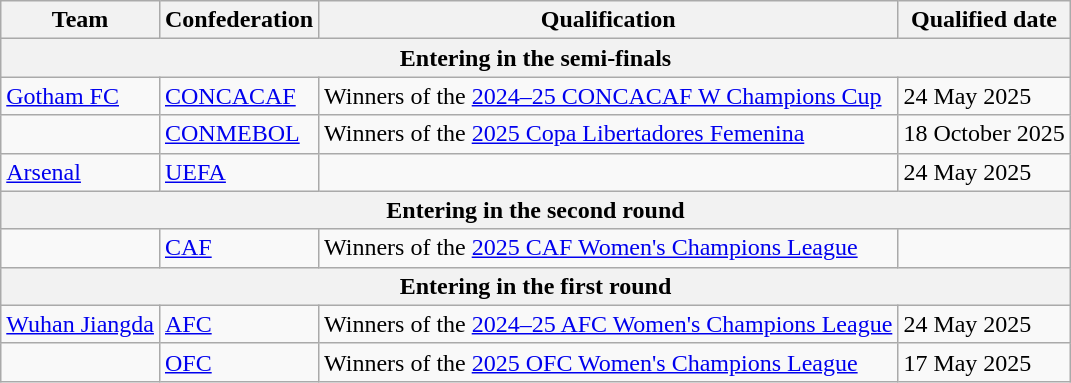<table class="wikitable">
<tr>
<th>Team</th>
<th>Confederation</th>
<th>Qualification</th>
<th>Qualified date</th>
</tr>
<tr>
<th colspan=4>Entering in the semi-finals</th>
</tr>
<tr>
<td> <a href='#'>Gotham FC</a></td>
<td><a href='#'>CONCACAF</a></td>
<td>Winners of the <a href='#'>2024–25 CONCACAF W Champions Cup</a></td>
<td>24 May 2025</td>
</tr>
<tr>
<td></td>
<td><a href='#'>CONMEBOL</a></td>
<td>Winners of the <a href='#'>2025 Copa Libertadores Femenina</a></td>
<td>18 October 2025</td>
</tr>
<tr>
<td> <a href='#'>Arsenal</a></td>
<td><a href='#'>UEFA</a></td>
<td></td>
<td>24 May 2025</td>
</tr>
<tr>
<th colspan=4>Entering in the second round</th>
</tr>
<tr>
<td></td>
<td><a href='#'>CAF</a></td>
<td>Winners of the <a href='#'>2025 CAF Women's Champions League</a></td>
<td></td>
</tr>
<tr>
<th colspan=4>Entering in the first round</th>
</tr>
<tr>
<td> <a href='#'>Wuhan Jiangda</a></td>
<td><a href='#'>AFC</a></td>
<td>Winners of the <a href='#'>2024–25 AFC Women's Champions League</a></td>
<td>24 May 2025</td>
</tr>
<tr>
<td></td>
<td><a href='#'>OFC</a></td>
<td>Winners of the <a href='#'>2025 OFC Women's Champions League</a></td>
<td>17 May 2025</td>
</tr>
</table>
